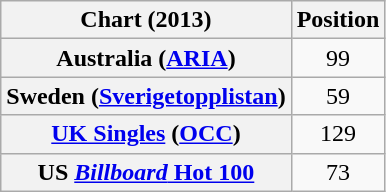<table class="wikitable plainrowheaders sortable" style="text-align:center">
<tr>
<th scope="col">Chart (2013)</th>
<th scope="col">Position</th>
</tr>
<tr>
<th scope="row">Australia (<a href='#'>ARIA</a>)</th>
<td>99</td>
</tr>
<tr>
<th scope="row">Sweden (<a href='#'>Sverigetopplistan</a>)</th>
<td>59</td>
</tr>
<tr>
<th scope="row"><a href='#'>UK Singles</a> (<a href='#'>OCC</a>)</th>
<td>129</td>
</tr>
<tr>
<th scope="row">US <a href='#'><em>Billboard</em> Hot 100</a></th>
<td>73</td>
</tr>
</table>
